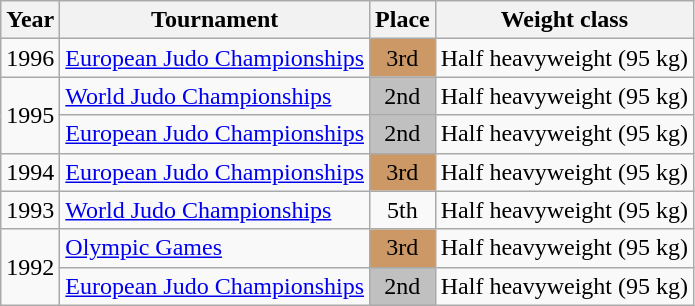<table class=wikitable>
<tr>
<th>Year</th>
<th>Tournament</th>
<th>Place</th>
<th>Weight class</th>
</tr>
<tr>
<td>1996</td>
<td><a href='#'>European Judo Championships</a></td>
<td bgcolor="cc9966" align="center">3rd</td>
<td>Half heavyweight (95 kg)</td>
</tr>
<tr>
<td rowspan=2>1995</td>
<td><a href='#'>World Judo Championships</a></td>
<td bgcolor="silver" align="center">2nd</td>
<td>Half heavyweight (95 kg)</td>
</tr>
<tr>
<td><a href='#'>European Judo Championships</a></td>
<td bgcolor="silver" align="center">2nd</td>
<td>Half heavyweight (95 kg)</td>
</tr>
<tr>
<td>1994</td>
<td><a href='#'>European Judo Championships</a></td>
<td bgcolor="cc9966" align="center">3rd</td>
<td>Half heavyweight (95 kg)</td>
</tr>
<tr>
<td>1993</td>
<td><a href='#'>World Judo Championships</a></td>
<td align="center">5th</td>
<td>Half heavyweight (95 kg)</td>
</tr>
<tr>
<td rowspan=2>1992</td>
<td><a href='#'>Olympic Games</a></td>
<td bgcolor="cc9966" align="center">3rd</td>
<td>Half heavyweight (95 kg)</td>
</tr>
<tr>
<td><a href='#'>European Judo Championships</a></td>
<td bgcolor="silver" align="center">2nd</td>
<td>Half heavyweight (95 kg)</td>
</tr>
</table>
